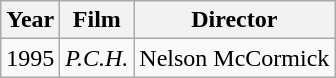<table class="wikitable">
<tr>
<th>Year</th>
<th>Film</th>
<th>Director</th>
</tr>
<tr>
<td>1995</td>
<td><em>P.C.H.</em></td>
<td>Nelson McCormick</td>
</tr>
</table>
